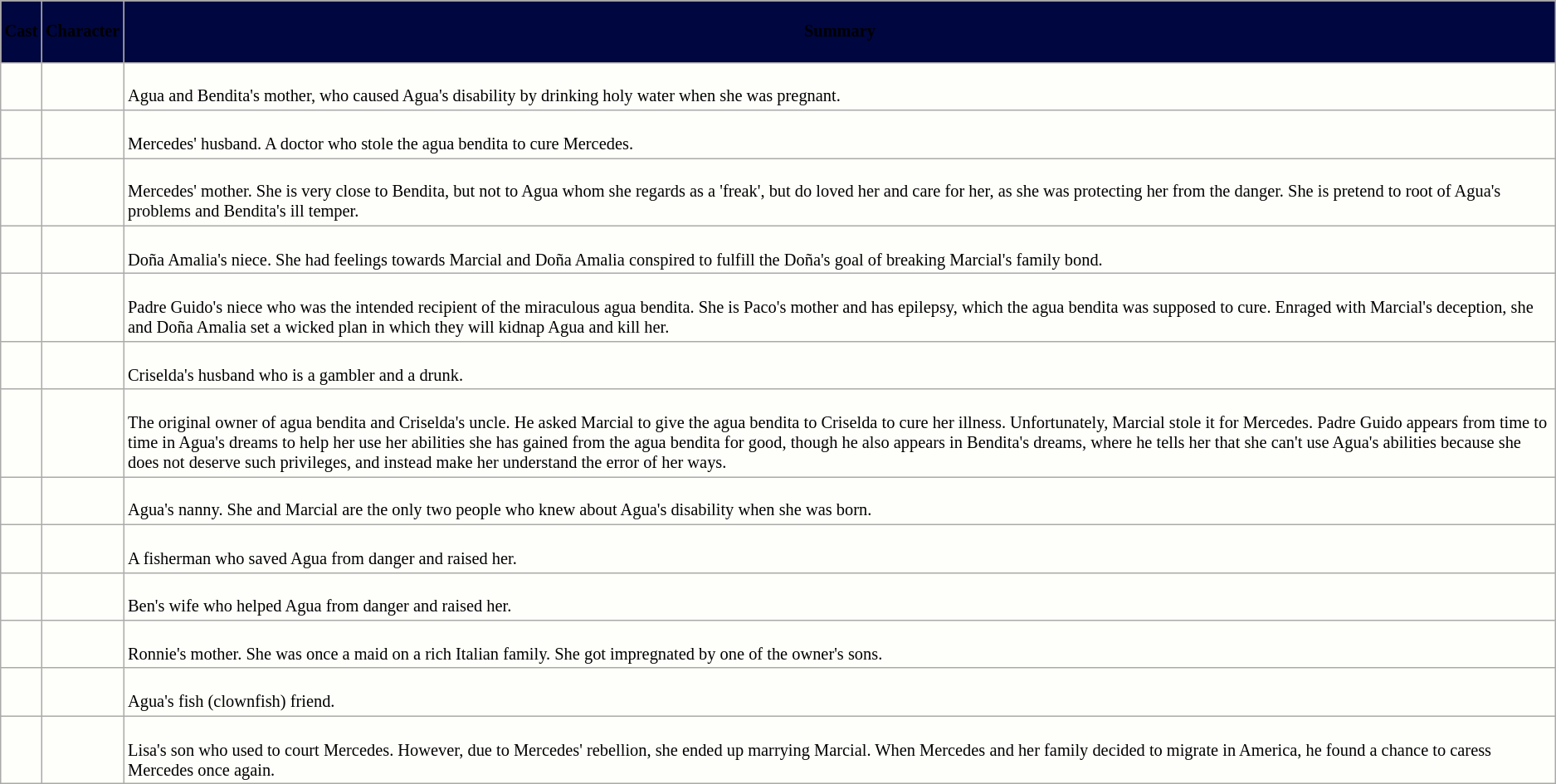<table class="wikitable" style=" background:#FEFEFA; font-size: 85%;">
<tr>
<th style="background:#00063F ;"><p>Cast</p></th>
<th style="background:#00063F; "><p>Character</p></th>
<th style="background:#00063F ;"><p>Summary</p></th>
</tr>
<tr>
<td></td>
<td></td>
<td><br>Agua and Bendita's mother, who caused Agua's disability by drinking holy water when she was pregnant.</td>
</tr>
<tr>
<td></td>
<td></td>
<td><br>Mercedes' husband. A doctor who stole the agua bendita to cure Mercedes.</td>
</tr>
<tr>
<td></td>
<td></td>
<td><br>Mercedes' mother. She is very close to Bendita, but not to Agua whom she regards as a 'freak', but do loved her and care for her, as she was protecting her from the danger. She is pretend to root of Agua's problems and Bendita's ill temper.</td>
</tr>
<tr>
<td></td>
<td></td>
<td><br>Doña Amalia's niece. She had feelings towards Marcial and Doña Amalia conspired to fulfill the Doña's goal of breaking Marcial's family bond.</td>
</tr>
<tr>
<td></td>
<td></td>
<td><br>Padre Guido's niece who was the intended recipient of the miraculous agua bendita. She is Paco's mother and has epilepsy, which the agua bendita was supposed to cure. Enraged with Marcial's deception, she and Doña Amalia set a wicked plan in which they will kidnap Agua and kill her.</td>
</tr>
<tr>
<td></td>
<td></td>
<td><br>Criselda's husband who is a gambler and a drunk.</td>
</tr>
<tr>
<td></td>
<td></td>
<td><br>The original owner of agua bendita and Criselda's uncle. He asked Marcial to give the agua bendita to Criselda to cure her illness. Unfortunately, Marcial stole it for Mercedes. Padre Guido appears from time to time in Agua's dreams to help her use her abilities she has gained from the agua bendita for good, though he also appears in Bendita's dreams, where he tells her that she can't use Agua's abilities because she does not deserve such privileges, and instead make her understand the error of her ways.</td>
</tr>
<tr>
<td></td>
<td></td>
<td><br>Agua's nanny. She and Marcial are the only two people who knew about Agua's disability when she was born.</td>
</tr>
<tr>
<td></td>
<td></td>
<td><br>A fisherman who saved Agua from danger and raised her.</td>
</tr>
<tr>
<td></td>
<td></td>
<td><br>Ben's wife who helped Agua from danger and raised her.</td>
</tr>
<tr>
<td></td>
<td></td>
<td><br>Ronnie's mother. She was once a maid on a rich Italian family. She got impregnated by one of the owner's sons.</td>
</tr>
<tr>
<td></td>
<td></td>
<td><br>Agua's fish (clownfish) friend.</td>
</tr>
<tr>
<td></td>
<td></td>
<td><br>Lisa's son who used to court Mercedes. However, due to Mercedes' rebellion, she ended up marrying Marcial. When Mercedes and her family decided to migrate in America, he found a chance to caress Mercedes once again.</td>
</tr>
</table>
